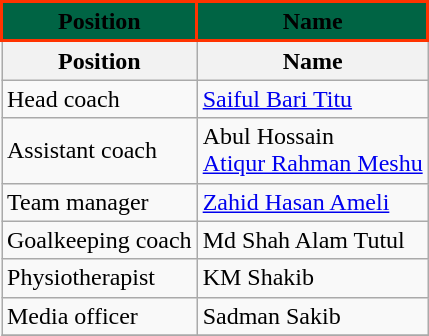<table class="wikitable" style="text-align:;margin-left:1em;float:center">
<tr>
<th style="background-color:#006444;border: 2px solid #ff3300;"><span>Position</span></th>
<th style="background-color:#006444;border: 2px solid #ff3300;"><span>Name</span></th>
</tr>
<tr>
<th>Position</th>
<th>Name</th>
</tr>
<tr>
<td>Head coach</td>
<td> <a href='#'>Saiful Bari Titu</a></td>
</tr>
<tr>
<td>Assistant coach</td>
<td> Abul Hossain <br>  <a href='#'>Atiqur Rahman Meshu</a></td>
</tr>
<tr>
<td>Team manager</td>
<td> <a href='#'>Zahid Hasan Ameli</a></td>
</tr>
<tr>
<td>Goalkeeping coach</td>
<td> Md Shah Alam Tutul</td>
</tr>
<tr>
<td>Physiotherapist</td>
<td> KM Shakib</td>
</tr>
<tr>
<td>Media officer</td>
<td>  Sadman Sakib</td>
</tr>
<tr>
</tr>
</table>
